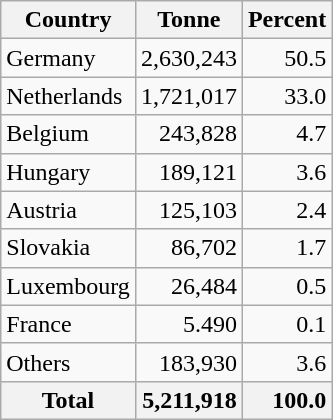<table class="wikitable">
<tr>
<th>Country</th>
<th>Tonne</th>
<th>Percent</th>
</tr>
<tr>
<td>Germany</td>
<td style="text-align:right">2,630,243</td>
<td style="text-align:right">50.5</td>
</tr>
<tr>
<td>Netherlands</td>
<td style="text-align:right">1,721,017</td>
<td style="text-align:right">33.0</td>
</tr>
<tr>
<td>Belgium</td>
<td style="text-align:right">243,828</td>
<td style="text-align:right">4.7</td>
</tr>
<tr>
<td>Hungary</td>
<td style="text-align:right">189,121</td>
<td style="text-align:right">3.6</td>
</tr>
<tr>
<td>Austria</td>
<td style="text-align:right">125,103</td>
<td style="text-align:right">2.4</td>
</tr>
<tr>
<td>Slovakia</td>
<td style="text-align:right">86,702</td>
<td style="text-align:right">1.7</td>
</tr>
<tr>
<td>Luxembourg</td>
<td style="text-align:right">26,484</td>
<td style="text-align:right">0.5</td>
</tr>
<tr>
<td>France</td>
<td style="text-align:right">5.490</td>
<td style="text-align:right">0.1</td>
</tr>
<tr>
<td>Others</td>
<td style="text-align:right">183,930</td>
<td style="text-align:right">3.6</td>
</tr>
<tr>
<th>Total</th>
<th style="text-align:right">5,211,918</th>
<th style="text-align:right">100.0</th>
</tr>
</table>
